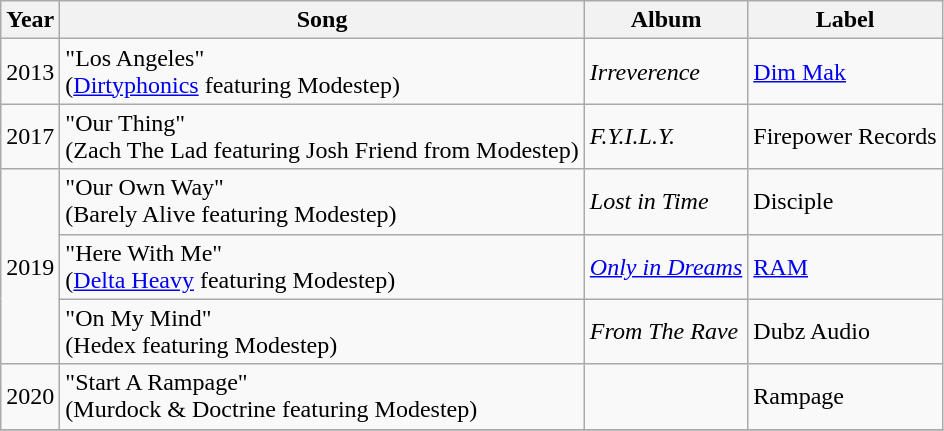<table class="wikitable">
<tr>
<th>Year</th>
<th>Song</th>
<th>Album</th>
<th>Label</th>
</tr>
<tr>
<td>2013</td>
<td>"Los Angeles"<br><span>(<a href='#'>Dirtyphonics</a> featuring Modestep)</span></td>
<td><em>Irreverence</em></td>
<td><a href='#'>Dim Mak</a></td>
</tr>
<tr>
<td>2017</td>
<td>"Our Thing"<br><span>(Zach The Lad featuring Josh Friend from Modestep)</span></td>
<td><em>F.Y.I.L.Y.</em></td>
<td>Firepower Records</td>
</tr>
<tr>
<td rowspan="3">2019</td>
<td>"Our Own Way"<br><span>(Barely Alive featuring Modestep)</span></td>
<td><em>Lost in Time</em></td>
<td>Disciple</td>
</tr>
<tr>
<td>"Here With Me"<br><span>(<a href='#'>Delta Heavy</a> featuring Modestep)</span></td>
<td><em><a href='#'>Only in Dreams</a></em></td>
<td><a href='#'>RAM</a></td>
</tr>
<tr>
<td>"On My Mind"<br><span>(Hedex featuring Modestep)</span></td>
<td><em>From The Rave</em></td>
<td>Dubz Audio</td>
</tr>
<tr>
<td>2020</td>
<td>"Start A Rampage"<br><span>(Murdock & Doctrine featuring Modestep)</span></td>
<td></td>
<td>Rampage</td>
</tr>
<tr>
</tr>
</table>
